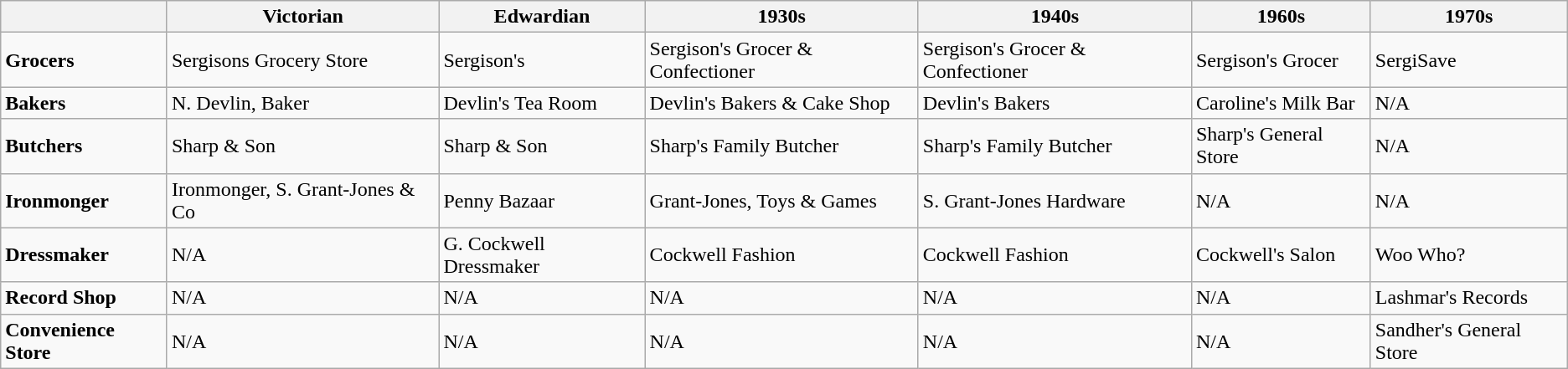<table class="wikitable">
<tr>
<th></th>
<th>Victorian</th>
<th>Edwardian</th>
<th>1930s</th>
<th>1940s</th>
<th>1960s</th>
<th>1970s</th>
</tr>
<tr>
<td><strong>Grocers</strong></td>
<td>Sergisons Grocery Store</td>
<td>Sergison's</td>
<td>Sergison's Grocer & Confectioner</td>
<td>Sergison's Grocer & Confectioner</td>
<td>Sergison's Grocer</td>
<td>SergiSave</td>
</tr>
<tr>
<td><strong>Bakers</strong></td>
<td>N. Devlin, Baker</td>
<td>Devlin's Tea Room</td>
<td>Devlin's Bakers & Cake Shop</td>
<td>Devlin's Bakers</td>
<td>Caroline's Milk Bar</td>
<td>N/A</td>
</tr>
<tr>
<td><strong>Butchers</strong></td>
<td>Sharp & Son</td>
<td>Sharp & Son</td>
<td>Sharp's Family Butcher</td>
<td>Sharp's Family Butcher</td>
<td>Sharp's General Store</td>
<td>N/A</td>
</tr>
<tr>
<td><strong>Ironmonger</strong></td>
<td>Ironmonger, S. Grant-Jones & Co</td>
<td>Penny Bazaar</td>
<td>Grant-Jones, Toys & Games</td>
<td>S. Grant-Jones Hardware</td>
<td>N/A</td>
<td>N/A</td>
</tr>
<tr>
<td><strong>Dressmaker</strong></td>
<td>N/A</td>
<td>G. Cockwell Dressmaker</td>
<td>Cockwell Fashion</td>
<td>Cockwell Fashion</td>
<td>Cockwell's Salon</td>
<td>Woo Who?</td>
</tr>
<tr>
<td><strong>Record Shop</strong></td>
<td>N/A</td>
<td>N/A</td>
<td>N/A</td>
<td>N/A</td>
<td>N/A</td>
<td>Lashmar's Records</td>
</tr>
<tr>
<td><strong>Convenience Store</strong></td>
<td>N/A</td>
<td>N/A</td>
<td>N/A</td>
<td>N/A</td>
<td>N/A</td>
<td>Sandher's General Store</td>
</tr>
</table>
